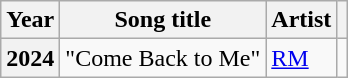<table class="wikitable plainrowheaders">
<tr>
<th scope="col">Year</th>
<th scope="col">Song title</th>
<th scope="col">Artist</th>
<th scope="col" class="unsortable"></th>
</tr>
<tr>
<th scope="row">2024</th>
<td>"Come Back to Me"</td>
<td><a href='#'>RM</a></td>
<td style="text-align:center"></td>
</tr>
</table>
